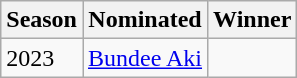<table class="wikitable sortable">
<tr>
<th>Season</th>
<th>Nominated</th>
<th>Winner</th>
</tr>
<tr>
<td>2023</td>
<td><a href='#'>Bundee Aki</a></td>
<td></td>
</tr>
</table>
